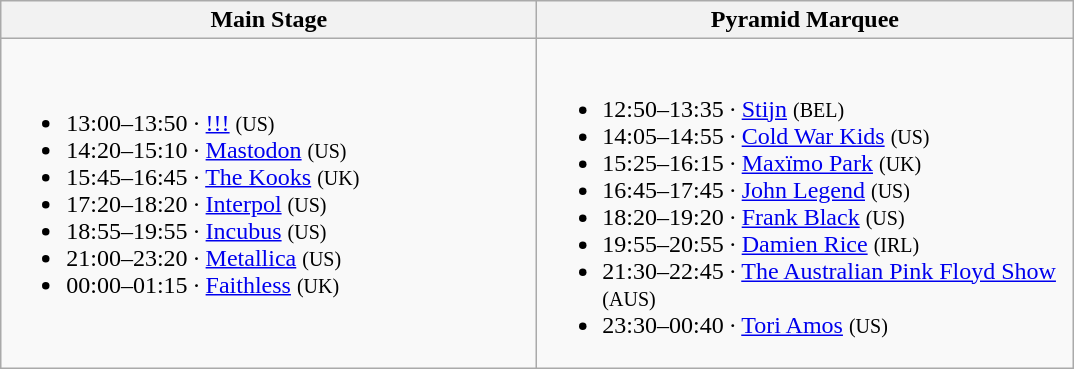<table class="wikitable">
<tr>
<th width="350" rowspan="1">Main Stage</th>
<th width="350" rowspan="1">Pyramid Marquee</th>
</tr>
<tr>
<td><br><ul><li>13:00–13:50 · <a href='#'>!!!</a> <small>(US)</small></li><li>14:20–15:10 · <a href='#'>Mastodon</a> <small>(US)</small></li><li>15:45–16:45 · <a href='#'>The Kooks</a> <small>(UK)</small></li><li>17:20–18:20 · <a href='#'>Interpol</a> <small>(US)</small></li><li>18:55–19:55 · <a href='#'>Incubus</a> <small>(US)</small></li><li>21:00–23:20 · <a href='#'>Metallica</a> <small>(US)</small></li><li>00:00–01:15 · <a href='#'>Faithless</a> <small>(UK)</small></li></ul><br></td>
<td><br><ul><li>12:50–13:35 · <a href='#'>Stijn</a> <small>(BEL)</small></li><li>14:05–14:55 · <a href='#'>Cold War Kids</a> <small>(US)</small></li><li>15:25–16:15 · <a href='#'>Maxïmo Park</a> <small>(UK)</small></li><li>16:45–17:45 · <a href='#'>John Legend</a> <small>(US)</small></li><li>18:20–19:20 · <a href='#'>Frank Black</a> <small>(US)</small></li><li>19:55–20:55 · <a href='#'>Damien Rice</a> <small>(IRL)</small></li><li>21:30–22:45 · <a href='#'>The Australian Pink Floyd Show</a> <small>(AUS)</small></li><li>23:30–00:40 · <a href='#'>Tori Amos</a> <small>(US)</small></li></ul></td>
</tr>
</table>
